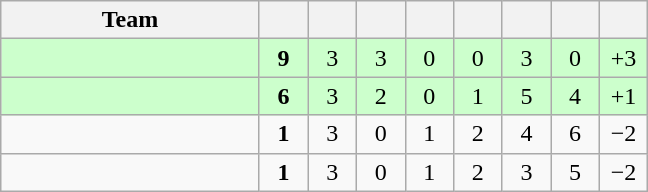<table class="wikitable" style="text-align: center;">
<tr>
<th width="165">Team</th>
<th width="25"></th>
<th width="25"></th>
<th width="25"></th>
<th width="25"></th>
<th width="25"></th>
<th width="25"></th>
<th width="25"></th>
<th width="25"></th>
</tr>
<tr bgcolor=#ccffcc>
<td align="left"></td>
<td><strong>9</strong></td>
<td>3</td>
<td>3</td>
<td>0</td>
<td>0</td>
<td>3</td>
<td>0</td>
<td>+3</td>
</tr>
<tr bgcolor=#ccffcc>
<td align="left"></td>
<td><strong>6</strong></td>
<td>3</td>
<td>2</td>
<td>0</td>
<td>1</td>
<td>5</td>
<td>4</td>
<td>+1</td>
</tr>
<tr>
<td align="left"></td>
<td><strong>1</strong></td>
<td>3</td>
<td>0</td>
<td>1</td>
<td>2</td>
<td>4</td>
<td>6</td>
<td>−2</td>
</tr>
<tr>
<td align="left"></td>
<td><strong>1</strong></td>
<td>3</td>
<td>0</td>
<td>1</td>
<td>2</td>
<td>3</td>
<td>5</td>
<td>−2</td>
</tr>
</table>
